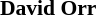<table class="toccolours" style="float:right; margin-left:2em; margin-right:1em; font-size:90%; background:#r8dbf0; width:30em; max-width:40%;" cellspacing="5">
<tr>
<td style="text-align: left;"><br></td>
</tr>
<tr>
<td style="text-align: right;"><strong>David Orr</strong></td>
</tr>
</table>
